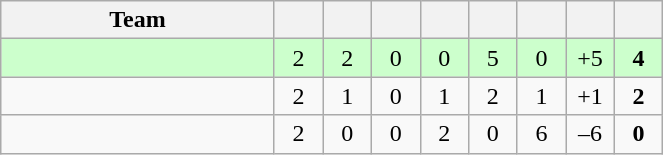<table class="wikitable" style="text-align:center">
<tr>
<th width=175>Team</th>
<th width=25></th>
<th width=25></th>
<th width=25></th>
<th width=25></th>
<th width=25></th>
<th width=25></th>
<th width=25></th>
<th width=25></th>
</tr>
<tr align=center bgcolor=#ccffcc>
<td align=left></td>
<td>2</td>
<td>2</td>
<td>0</td>
<td>0</td>
<td>5</td>
<td>0</td>
<td>+5</td>
<td><strong>4</strong></td>
</tr>
<tr>
<td align=left></td>
<td>2</td>
<td>1</td>
<td>0</td>
<td>1</td>
<td>2</td>
<td>1</td>
<td>+1</td>
<td><strong>2</strong></td>
</tr>
<tr>
<td align=left></td>
<td>2</td>
<td>0</td>
<td>0</td>
<td>2</td>
<td>0</td>
<td>6</td>
<td>–6</td>
<td><strong>0</strong></td>
</tr>
</table>
